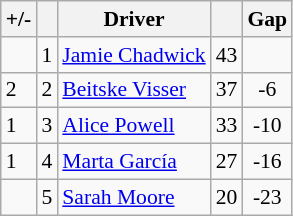<table class="wikitable" style="font-size: 90%">
<tr>
<th scope="col">+/-</th>
<th scope="col"></th>
<th scope="col">Driver</th>
<th scope="col"></th>
<th scope="col">Gap</th>
</tr>
<tr>
<td align="left"></td>
<td align="center">1</td>
<td> <a href='#'>Jamie Chadwick</a></td>
<td align="center">43</td>
<td align="center"></td>
</tr>
<tr>
<td align="left"> 2</td>
<td align="center">2</td>
<td> <a href='#'>Beitske Visser</a></td>
<td align="center">37</td>
<td align="center">-6</td>
</tr>
<tr>
<td align="left"> 1</td>
<td align="center">3</td>
<td> <a href='#'>Alice Powell</a></td>
<td align="center">33</td>
<td align="center">-10</td>
</tr>
<tr>
<td align="left"> 1</td>
<td align="center">4</td>
<td> <a href='#'>Marta García</a></td>
<td align="center">27</td>
<td align="center">-16</td>
</tr>
<tr>
<td align="left"></td>
<td align="center">5</td>
<td> <a href='#'>Sarah Moore</a></td>
<td align="center">20</td>
<td align="center">-23</td>
</tr>
</table>
